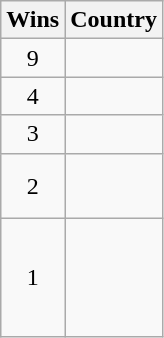<table class="wikitable">
<tr>
<th>Wins</th>
<th>Country</th>
</tr>
<tr>
<td align=center>9</td>
<td></td>
</tr>
<tr>
<td align=center>4</td>
<td></td>
</tr>
<tr>
<td align=center>3</td>
<td></td>
</tr>
<tr>
<td align=center>2</td>
<td><br><br></td>
</tr>
<tr>
<td align=center>1</td>
<td><br><br><br><br></td>
</tr>
</table>
